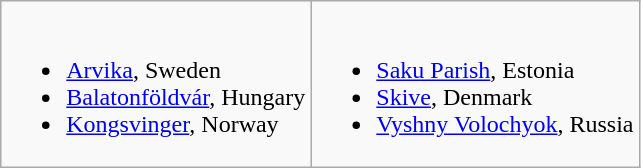<table class="wikitable">
<tr valign="top">
<td><br><ul><li> <a href='#'>Arvika</a>, Sweden</li><li> <a href='#'>Balatonföldvár</a>, Hungary</li><li> <a href='#'>Kongsvinger</a>, Norway</li></ul></td>
<td><br><ul><li> <a href='#'>Saku Parish</a>, Estonia</li><li> <a href='#'>Skive</a>, Denmark</li><li> <a href='#'>Vyshny Volochyok</a>, Russia</li></ul></td>
</tr>
</table>
